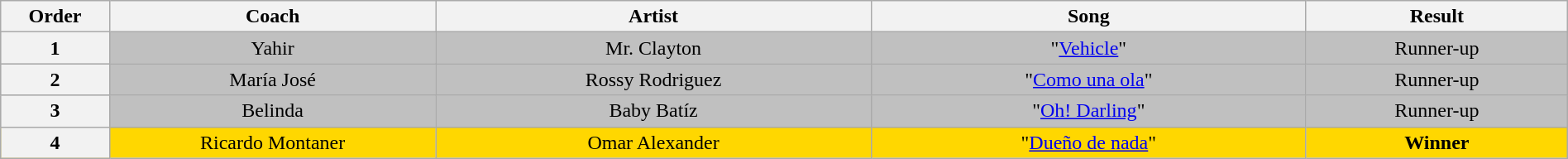<table class="wikitable" style="text-align:center; width:100%">
<tr>
<th style="width:05%">Order</th>
<th style="width:15%">Coach</th>
<th style="width:20%">Artist</th>
<th style="width:20%">Song</th>
<th style="width:12%">Result</th>
</tr>
<tr bgcolor="silver">
<th>1</th>
<td>Yahir</td>
<td>Mr. Clayton</td>
<td>"<a href='#'>Vehicle</a>"</td>
<td>Runner-up</td>
</tr>
<tr bgcolor="silver">
<th>2</th>
<td>María José</td>
<td>Rossy Rodriguez</td>
<td>"<a href='#'>Como una ola</a>"</td>
<td>Runner-up</td>
</tr>
<tr bgcolor="silver">
<th>3</th>
<td>Belinda</td>
<td>Baby Batíz</td>
<td>"<a href='#'>Oh! Darling</a>"</td>
<td>Runner-up</td>
</tr>
<tr bgcolor="gold">
<th>4</th>
<td>Ricardo Montaner</td>
<td>Omar Alexander</td>
<td>"<a href='#'>Dueño de nada</a>"</td>
<td><strong>Winner</strong></td>
</tr>
</table>
